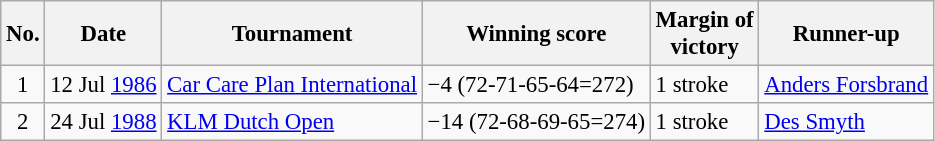<table class="wikitable" style="font-size:95%;">
<tr>
<th>No.</th>
<th>Date</th>
<th>Tournament</th>
<th>Winning score</th>
<th>Margin of<br>victory</th>
<th>Runner-up</th>
</tr>
<tr>
<td align=center>1</td>
<td align=right>12 Jul <a href='#'>1986</a></td>
<td><a href='#'>Car Care Plan International</a></td>
<td>−4 (72-71-65-64=272)</td>
<td>1 stroke</td>
<td> <a href='#'>Anders Forsbrand</a></td>
</tr>
<tr>
<td align=center>2</td>
<td align=right>24 Jul <a href='#'>1988</a></td>
<td><a href='#'>KLM Dutch Open</a></td>
<td>−14 (72-68-69-65=274)</td>
<td>1 stroke</td>
<td> <a href='#'>Des Smyth</a></td>
</tr>
</table>
